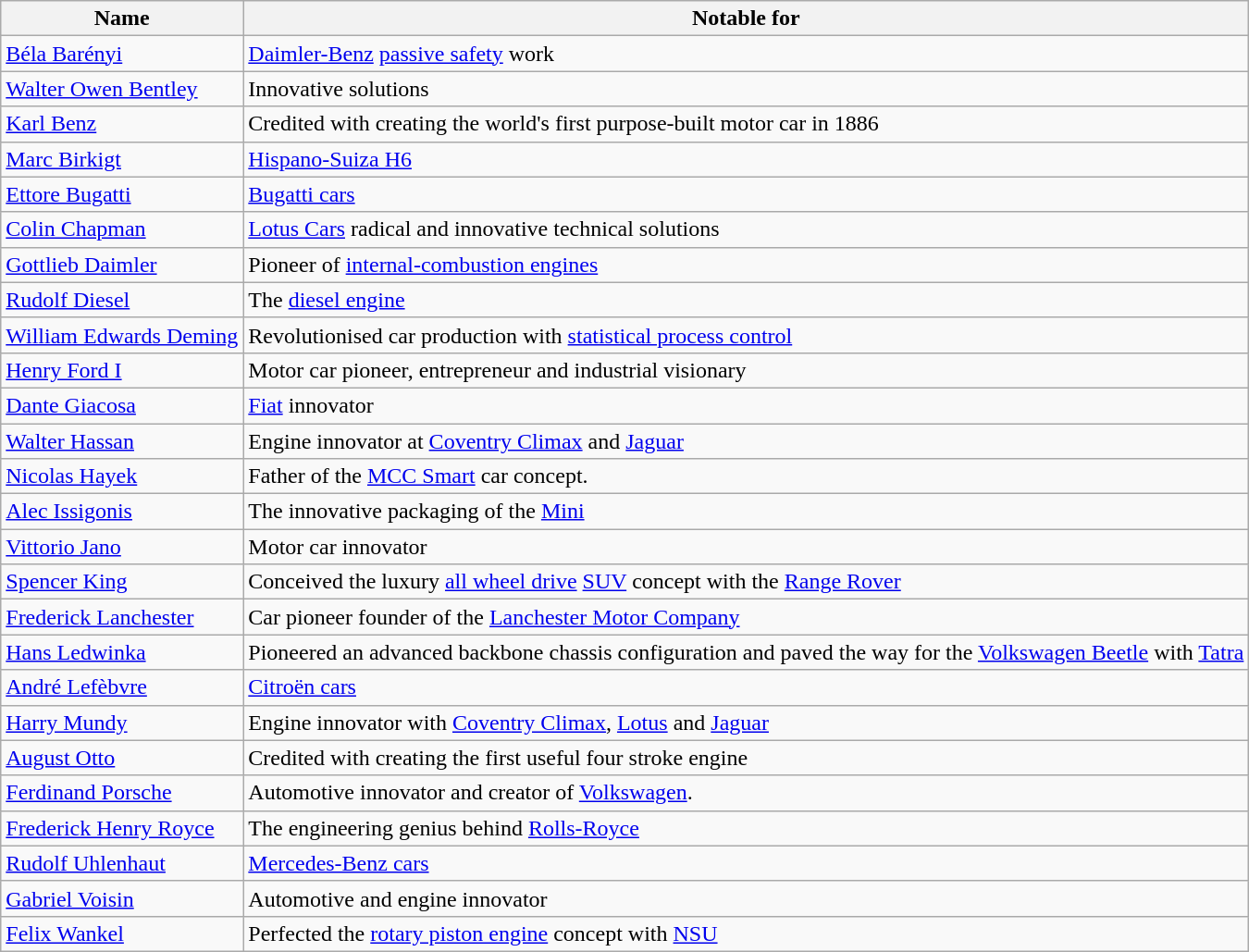<table class="wikitable">
<tr>
<th>Name</th>
<th>Notable for</th>
</tr>
<tr>
<td><a href='#'>Béla Barényi</a></td>
<td><a href='#'>Daimler-Benz</a> <a href='#'>passive safety</a> work</td>
</tr>
<tr>
<td><a href='#'>Walter Owen Bentley</a></td>
<td>Innovative solutions</td>
</tr>
<tr>
<td><a href='#'>Karl Benz</a></td>
<td>Credited with creating the world's first purpose-built motor car in 1886</td>
</tr>
<tr>
<td><a href='#'>Marc Birkigt</a></td>
<td><a href='#'>Hispano-Suiza H6</a></td>
</tr>
<tr>
<td><a href='#'>Ettore Bugatti</a></td>
<td><a href='#'>Bugatti cars</a></td>
</tr>
<tr>
<td><a href='#'>Colin Chapman</a></td>
<td><a href='#'>Lotus Cars</a> radical and innovative technical solutions</td>
</tr>
<tr>
<td><a href='#'>Gottlieb Daimler</a></td>
<td>Pioneer of <a href='#'>internal-combustion engines</a></td>
</tr>
<tr>
<td><a href='#'>Rudolf Diesel</a></td>
<td>The <a href='#'>diesel engine</a></td>
</tr>
<tr>
<td><a href='#'>William Edwards Deming</a></td>
<td>Revolutionised car production with <a href='#'>statistical process control</a></td>
</tr>
<tr>
<td><a href='#'>Henry Ford I</a></td>
<td>Motor car pioneer, entrepreneur and industrial visionary</td>
</tr>
<tr>
<td><a href='#'>Dante Giacosa</a></td>
<td><a href='#'>Fiat</a> innovator</td>
</tr>
<tr>
<td><a href='#'>Walter Hassan</a></td>
<td>Engine innovator at <a href='#'>Coventry Climax</a> and <a href='#'>Jaguar</a></td>
</tr>
<tr>
<td><a href='#'>Nicolas Hayek</a></td>
<td>Father of the <a href='#'>MCC Smart</a> car concept.</td>
</tr>
<tr>
<td><a href='#'>Alec Issigonis</a></td>
<td>The innovative packaging of the <a href='#'>Mini</a></td>
</tr>
<tr>
<td><a href='#'>Vittorio Jano</a></td>
<td>Motor car innovator</td>
</tr>
<tr>
<td><a href='#'>Spencer King</a></td>
<td>Conceived the luxury <a href='#'>all wheel drive</a> <a href='#'>SUV</a> concept with the <a href='#'>Range Rover</a></td>
</tr>
<tr>
<td><a href='#'>Frederick Lanchester</a></td>
<td>Car pioneer founder of the <a href='#'>Lanchester Motor Company</a></td>
</tr>
<tr>
<td><a href='#'>Hans Ledwinka</a></td>
<td>Pioneered an advanced backbone chassis configuration and paved the way for the <a href='#'>Volkswagen Beetle</a> with <a href='#'>Tatra</a></td>
</tr>
<tr>
<td><a href='#'>André Lefèbvre</a></td>
<td><a href='#'>Citroën cars</a></td>
</tr>
<tr>
<td><a href='#'>Harry Mundy</a></td>
<td>Engine innovator with <a href='#'>Coventry Climax</a>, <a href='#'>Lotus</a> and <a href='#'>Jaguar</a></td>
</tr>
<tr>
<td><a href='#'>August Otto</a></td>
<td>Credited with creating the first useful four stroke engine</td>
</tr>
<tr>
<td><a href='#'>Ferdinand Porsche</a></td>
<td>Automotive innovator and creator of <a href='#'>Volkswagen</a>.</td>
</tr>
<tr>
<td><a href='#'>Frederick Henry Royce</a></td>
<td>The engineering genius behind <a href='#'>Rolls-Royce</a></td>
</tr>
<tr>
<td><a href='#'>Rudolf Uhlenhaut</a></td>
<td><a href='#'>Mercedes-Benz cars</a></td>
</tr>
<tr>
<td><a href='#'>Gabriel Voisin</a></td>
<td>Automotive and engine innovator</td>
</tr>
<tr>
<td><a href='#'>Felix Wankel</a></td>
<td>Perfected the <a href='#'>rotary piston engine</a> concept with <a href='#'>NSU</a></td>
</tr>
</table>
